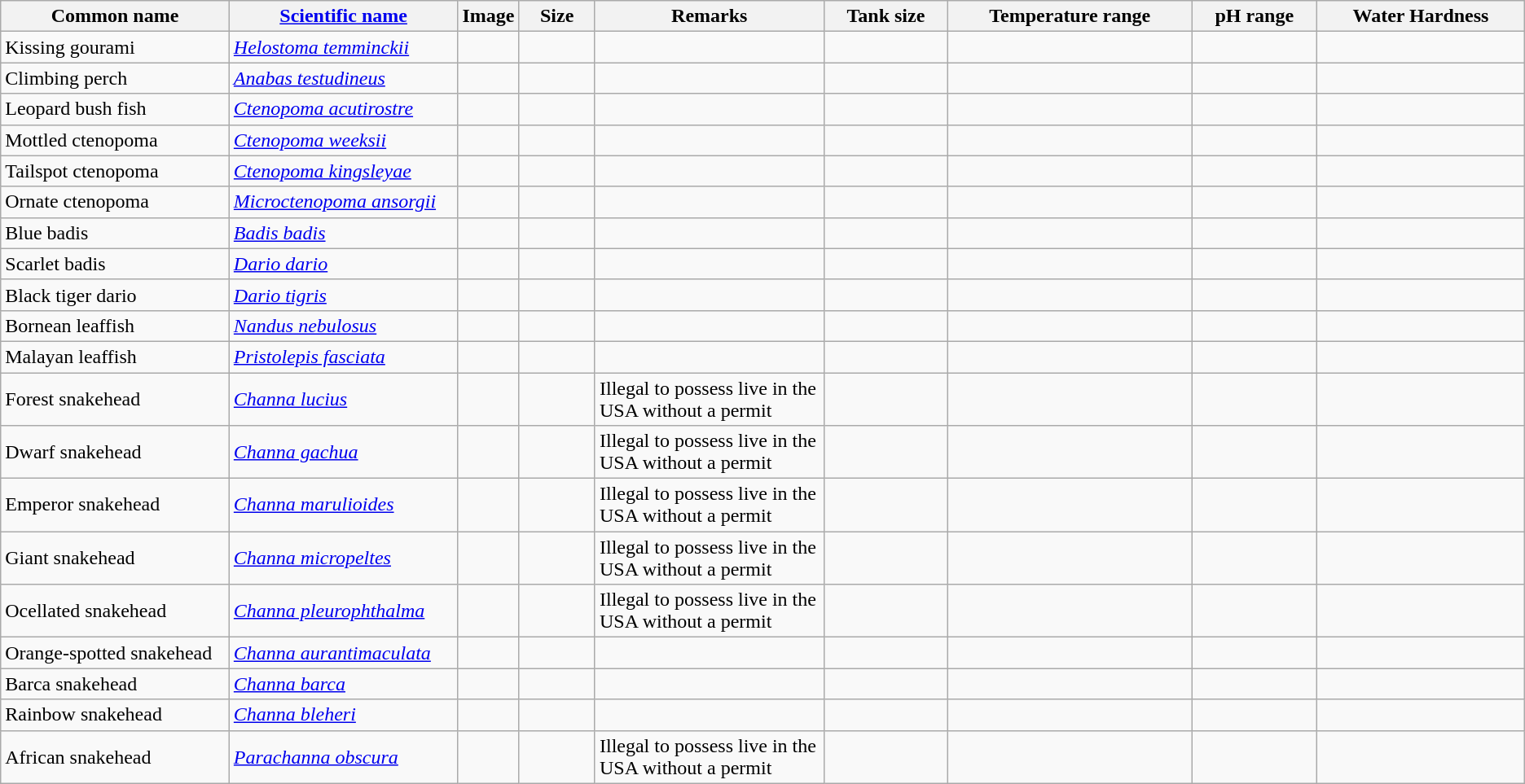<table class="wikitable sortable">
<tr>
<th width="15%">Common name</th>
<th width="15%"><a href='#'>Scientific name</a></th>
<th width="1%">Image</th>
<th width="5%">Size</th>
<th width="15%">Remarks</th>
<th>Tank size</th>
<th class="unsortable">Temperature range</th>
<th class="unsortable">pH range</th>
<th>Water Hardness</th>
</tr>
<tr>
<td>Kissing gourami</td>
<td><em><a href='#'>Helostoma temminckii</a></em></td>
<td align="center"></td>
<td align="center"></td>
<td></td>
<td></td>
<td></td>
<td></td>
<td></td>
</tr>
<tr>
<td>Climbing perch</td>
<td><em><a href='#'>Anabas testudineus</a></em></td>
<td align="center"></td>
<td align="center"></td>
<td></td>
<td></td>
<td></td>
<td></td>
<td></td>
</tr>
<tr>
<td>Leopard bush fish</td>
<td><em><a href='#'>Ctenopoma acutirostre</a></em></td>
<td align="center"></td>
<td align="center"></td>
<td></td>
<td></td>
<td></td>
<td></td>
<td></td>
</tr>
<tr>
<td>Mottled ctenopoma</td>
<td><em><a href='#'>Ctenopoma weeksii</a></em></td>
<td align="center"></td>
<td align="center"></td>
<td></td>
<td></td>
<td></td>
<td></td>
<td></td>
</tr>
<tr>
<td>Tailspot ctenopoma</td>
<td><em><a href='#'>Ctenopoma kingsleyae</a></em></td>
<td align="center"></td>
<td align="center"></td>
<td></td>
<td></td>
<td></td>
<td></td>
<td></td>
</tr>
<tr>
<td>Ornate ctenopoma</td>
<td><em><a href='#'>Microctenopoma ansorgii</a></em></td>
<td align="center"></td>
<td align="center"></td>
<td></td>
<td></td>
<td></td>
<td></td>
<td></td>
</tr>
<tr>
<td>Blue badis</td>
<td><em><a href='#'>Badis badis</a></em></td>
<td align="center"></td>
<td align="center"></td>
<td></td>
<td></td>
<td></td>
<td></td>
<td></td>
</tr>
<tr>
<td>Scarlet badis</td>
<td><em><a href='#'>Dario dario</a></em></td>
<td align="center"></td>
<td align="center"></td>
<td></td>
<td></td>
<td></td>
<td></td>
<td></td>
</tr>
<tr>
<td>Black tiger dario</td>
<td><em><a href='#'>Dario tigris</a></em></td>
<td align="center"></td>
<td align="center"></td>
<td></td>
<td></td>
<td></td>
<td></td>
<td></td>
</tr>
<tr>
<td>Bornean leaffish</td>
<td><em><a href='#'>Nandus nebulosus</a></em></td>
<td align="center"></td>
<td align="center"></td>
<td></td>
<td></td>
<td></td>
<td></td>
<td></td>
</tr>
<tr>
<td>Malayan leaffish</td>
<td><em><a href='#'>Pristolepis fasciata</a></em></td>
<td align="center"></td>
<td align="center"></td>
<td></td>
<td></td>
<td></td>
<td></td>
<td></td>
</tr>
<tr>
<td>Forest snakehead</td>
<td><em><a href='#'>Channa lucius</a></em></td>
<td align="center"></td>
<td align="center"></td>
<td>Illegal to possess live in the USA without a permit</td>
<td></td>
<td></td>
<td></td>
<td></td>
</tr>
<tr>
<td>Dwarf snakehead</td>
<td><em><a href='#'>Channa gachua</a></em></td>
<td align="center"></td>
<td align="center"></td>
<td>Illegal to possess live in the USA without a permit</td>
<td></td>
<td></td>
<td></td>
<td></td>
</tr>
<tr>
<td>Emperor snakehead</td>
<td><em><a href='#'>Channa marulioides</a></em></td>
<td align="center"></td>
<td align="center"></td>
<td>Illegal to possess live in the USA without a permit</td>
<td></td>
<td></td>
<td></td>
<td></td>
</tr>
<tr>
<td>Giant snakehead</td>
<td><em><a href='#'>Channa micropeltes</a></em></td>
<td align="center"></td>
<td align="center"></td>
<td>Illegal to possess live in the USA without a permit</td>
<td></td>
<td></td>
<td></td>
<td></td>
</tr>
<tr>
<td>Ocellated snakehead</td>
<td><em><a href='#'>Channa pleurophthalma</a></em></td>
<td align="center"></td>
<td align="center"></td>
<td>Illegal to possess live in the USA without a permit</td>
<td></td>
<td></td>
<td></td>
<td></td>
</tr>
<tr>
<td>Orange-spotted snakehead</td>
<td><em><a href='#'>Channa aurantimaculata</a></em></td>
<td align="center"></td>
<td align="center"></td>
<td></td>
<td></td>
<td></td>
<td></td>
<td></td>
</tr>
<tr>
<td>Barca snakehead</td>
<td><em><a href='#'>Channa barca</a></em></td>
<td align="center"></td>
<td align="center"></td>
<td></td>
<td></td>
<td></td>
<td></td>
<td></td>
</tr>
<tr>
<td>Rainbow snakehead</td>
<td><em><a href='#'>Channa bleheri</a></em></td>
<td align="center"></td>
<td align="center"></td>
<td></td>
<td></td>
<td></td>
<td></td>
<td></td>
</tr>
<tr>
<td>African snakehead</td>
<td><em><a href='#'>Parachanna obscura</a></em></td>
<td align="center"></td>
<td align="center"></td>
<td>Illegal to possess live in the USA without a permit</td>
<td></td>
<td></td>
<td></td>
<td></td>
</tr>
</table>
